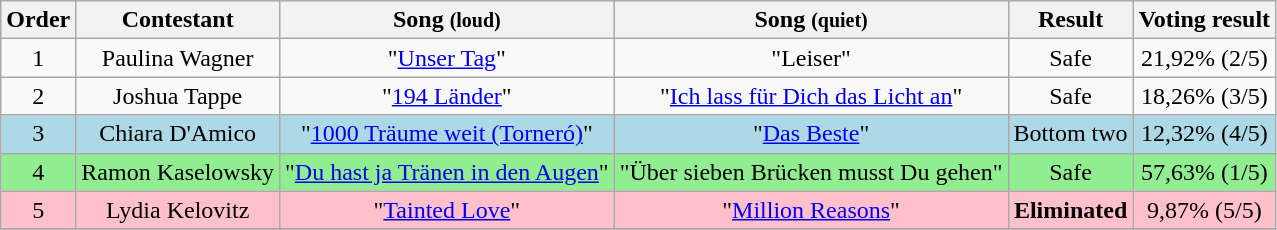<table class="wikitable" style="text-align:center;">
<tr>
<th>Order</th>
<th>Contestant</th>
<th>Song <small>(loud)</small></th>
<th>Song <small>(quiet)</small></th>
<th>Result</th>
<th>Voting result</th>
</tr>
<tr>
<td>1</td>
<td>Paulina Wagner</td>
<td>"<a href='#'>Unser Tag</a>"</td>
<td>"Leiser"</td>
<td>Safe</td>
<td>21,92% (2/5)</td>
</tr>
<tr>
<td>2</td>
<td>Joshua Tappe</td>
<td>"<a href='#'>194 Länder</a>"</td>
<td>"<a href='#'>Ich lass für Dich das Licht an</a>"</td>
<td>Safe</td>
<td>18,26% (3/5)</td>
</tr>
<tr bgcolor="lightblue">
<td>3</td>
<td>Chiara D'Amico</td>
<td>"<a href='#'>1000 Träume weit (Torneró)</a>"</td>
<td>"<a href='#'>Das Beste</a>"</td>
<td>Bottom two</td>
<td>12,32% (4/5)</td>
</tr>
<tr bgcolor="lightgreen">
<td>4</td>
<td>Ramon Kaselowsky</td>
<td>"<a href='#'>Du hast ja Tränen in den Augen</a>"</td>
<td>"Über sieben Brücken musst Du gehen"</td>
<td>Safe</td>
<td>57,63% (1/5)</td>
</tr>
<tr bgcolor="pink">
<td>5</td>
<td>Lydia Kelovitz</td>
<td>"<a href='#'>Tainted Love</a>"</td>
<td>"<a href='#'>Million Reasons</a>"</td>
<td><strong>Eliminated</strong></td>
<td>9,87% (5/5)</td>
</tr>
<tr>
</tr>
</table>
